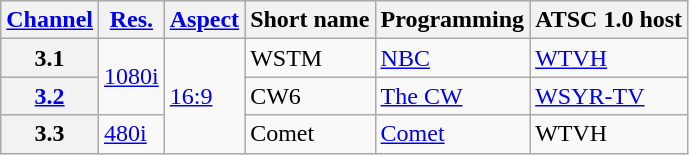<table class="wikitable">
<tr>
<th scope = "col"><a href='#'>Channel</a></th>
<th scope = "col"><a href='#'>Res.</a></th>
<th scope = "col"><a href='#'>Aspect</a></th>
<th scope = "col">Short name</th>
<th scope = "col">Programming</th>
<th scope = "col">ATSC 1.0 host</th>
</tr>
<tr>
<th scope = "row">3.1</th>
<td rowspan=2><a href='#'>1080i</a></td>
<td rowspan=3><a href='#'>16:9</a></td>
<td>WSTM</td>
<td><a href='#'>NBC</a></td>
<td><a href='#'>WTVH</a></td>
</tr>
<tr>
<th scope = "row"><a href='#'>3.2</a></th>
<td>CW6</td>
<td><a href='#'>The CW</a></td>
<td><a href='#'>WSYR-TV</a></td>
</tr>
<tr>
<th scope = "row">3.3</th>
<td><a href='#'>480i</a></td>
<td>Comet</td>
<td><a href='#'>Comet</a></td>
<td>WTVH</td>
</tr>
</table>
